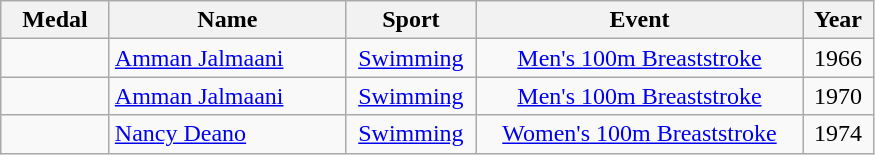<table class="wikitable"  style="font-size:100%;  text-align:center;">
<tr>
<th width="65">Medal</th>
<th width="150">Name</th>
<th width="80">Sport</th>
<th width="210">Event</th>
<th width="40">Year</th>
</tr>
<tr>
<td></td>
<td align=left><a href='#'>Amman Jalmaani</a></td>
<td><a href='#'>Swimming</a></td>
<td><a href='#'>Men's 100m Breaststroke</a></td>
<td>1966</td>
</tr>
<tr>
<td></td>
<td align=left><a href='#'>Amman Jalmaani</a></td>
<td><a href='#'>Swimming</a></td>
<td><a href='#'>Men's 100m Breaststroke</a></td>
<td>1970</td>
</tr>
<tr>
<td></td>
<td align=left><a href='#'>Nancy Deano</a></td>
<td><a href='#'>Swimming</a></td>
<td><a href='#'>Women's 100m Breaststroke</a></td>
<td>1974</td>
</tr>
</table>
